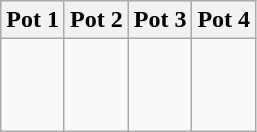<table class="wikitable">
<tr>
<th width=25%>Pot 1</th>
<th width=25%>Pot 2</th>
<th width=25%>Pot 3</th>
<th width=25%>Pot 4</th>
</tr>
<tr>
<td valign=top><br><br><br></td>
<td valign=top><br><br><br></td>
<td valign=top><br><br><br></td>
<td valign=top><br><br><br></td>
</tr>
</table>
